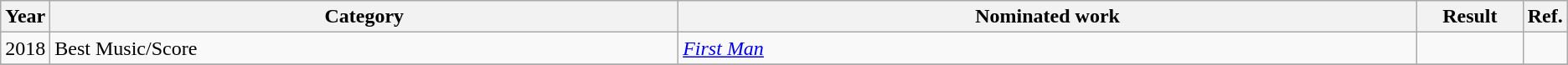<table class=wikitable>
<tr>
<th scope="col" style="width:1em;">Year</th>
<th scope="col" style="width:33em;">Category</th>
<th scope="col" style="width:39em;">Nominated work</th>
<th scope="col" style="width:5em;">Result</th>
<th scope="col" style="width:1em;">Ref.</th>
</tr>
<tr>
<td>2018</td>
<td>Best Music/Score</td>
<td><em><a href='#'>First Man</a></em></td>
<td></td>
<td rowspan="1"></td>
</tr>
<tr>
</tr>
</table>
